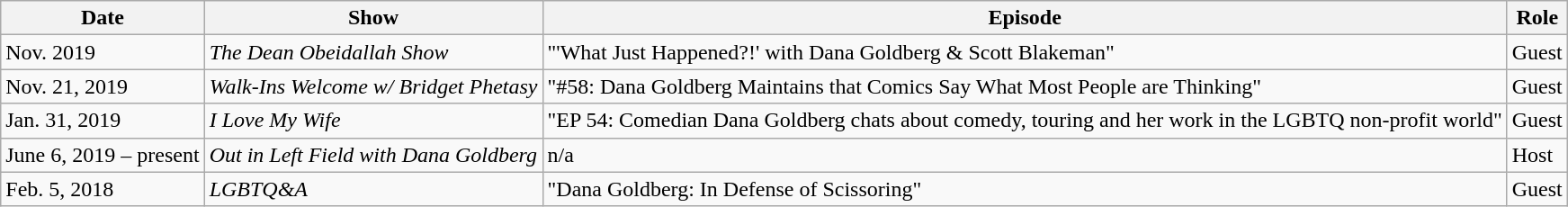<table class="wikitable">
<tr>
<th>Date</th>
<th>Show</th>
<th>Episode</th>
<th>Role</th>
</tr>
<tr>
<td>Nov. 2019</td>
<td><em>The Dean Obeidallah Show</em></td>
<td>"'What Just Happened?!' with Dana Goldberg & Scott Blakeman"</td>
<td>Guest</td>
</tr>
<tr>
<td>Nov. 21, 2019</td>
<td><em>Walk-Ins Welcome w/ Bridget Phetasy</em></td>
<td>"#58: Dana Goldberg Maintains that Comics Say What Most People are Thinking"</td>
<td>Guest</td>
</tr>
<tr>
<td>Jan. 31, 2019</td>
<td><em>I Love My Wife</em></td>
<td>"EP 54: Comedian Dana Goldberg chats about comedy, touring and her work in the LGBTQ non-profit world"</td>
<td>Guest</td>
</tr>
<tr>
<td>June 6, 2019 – present</td>
<td><em>Out in Left Field with Dana Goldberg</em></td>
<td>n/a</td>
<td>Host</td>
</tr>
<tr>
<td>Feb. 5, 2018</td>
<td><em>LGBTQ&A</em></td>
<td>"Dana Goldberg: In Defense of Scissoring"</td>
<td>Guest</td>
</tr>
</table>
